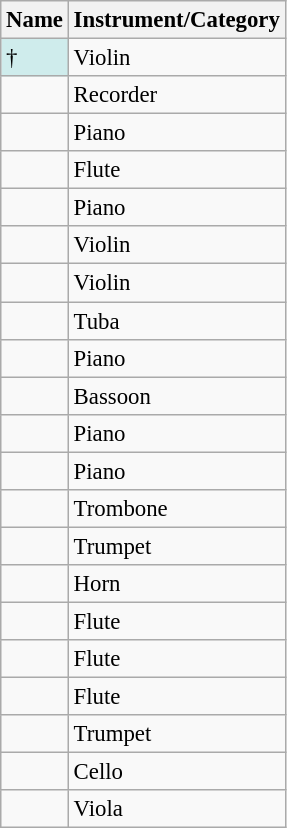<table class="wikitable sortable" style="font-size: 95%">
<tr>
<th>Name</th>
<th>Instrument/Category</th>
</tr>
<tr>
<td bgcolor="#CFECEC"><strong></strong>†</td>
<td>Violin</td>
</tr>
<tr>
<td></td>
<td>Recorder</td>
</tr>
<tr>
<td></td>
<td>Piano</td>
</tr>
<tr>
<td><strong></strong></td>
<td>Flute</td>
</tr>
<tr>
<td></td>
<td>Piano</td>
</tr>
<tr>
<td></td>
<td>Violin</td>
</tr>
<tr>
<td></td>
<td>Violin</td>
</tr>
<tr>
<td></td>
<td>Tuba</td>
</tr>
<tr>
<td><strong></strong></td>
<td>Piano</td>
</tr>
<tr>
<td></td>
<td>Bassoon</td>
</tr>
<tr>
<td></td>
<td>Piano</td>
</tr>
<tr>
<td></td>
<td>Piano</td>
</tr>
<tr>
<td><strong></strong></td>
<td>Trombone</td>
</tr>
<tr>
<td></td>
<td>Trumpet</td>
</tr>
<tr>
<td></td>
<td>Horn</td>
</tr>
<tr>
<td></td>
<td>Flute</td>
</tr>
<tr>
<td></td>
<td>Flute</td>
</tr>
<tr>
<td></td>
<td>Flute</td>
</tr>
<tr>
<td></td>
<td>Trumpet</td>
</tr>
<tr>
<td></td>
<td>Cello</td>
</tr>
<tr>
<td></td>
<td>Viola</td>
</tr>
</table>
